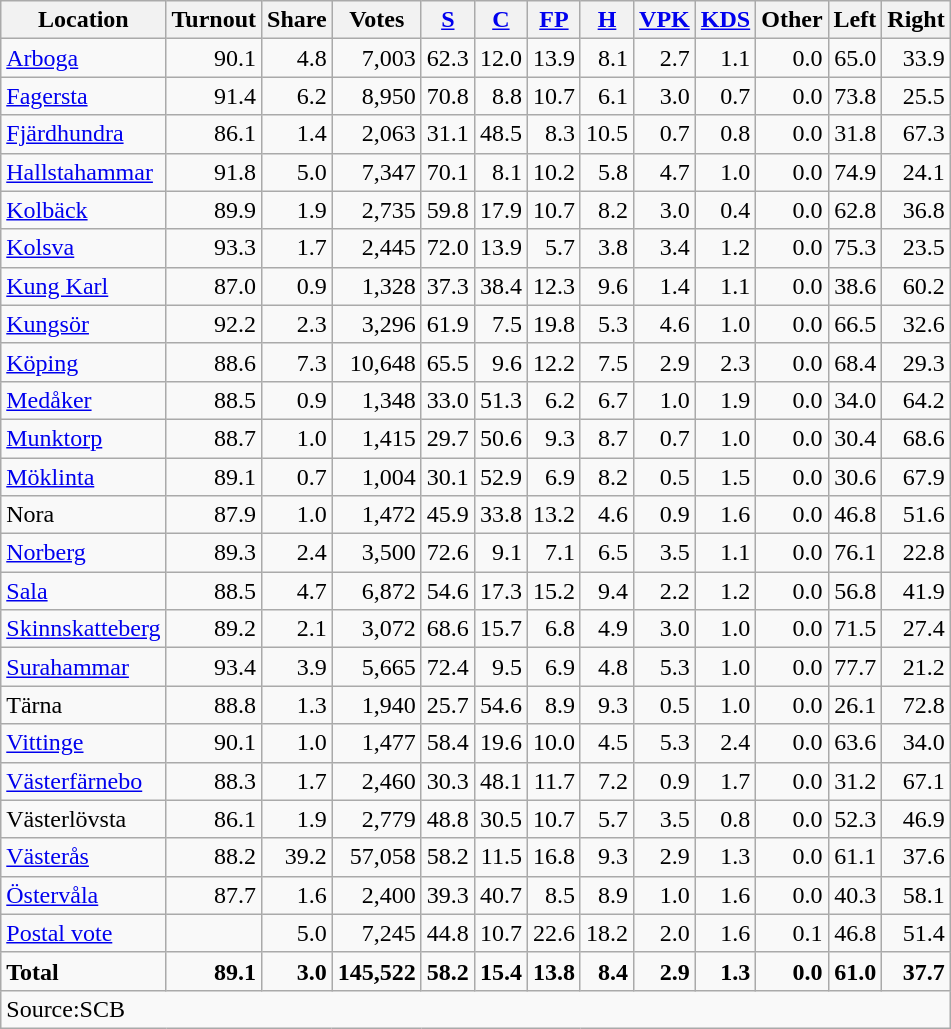<table class="wikitable sortable" style=text-align:right>
<tr>
<th>Location</th>
<th>Turnout</th>
<th>Share</th>
<th>Votes</th>
<th><a href='#'>S</a></th>
<th><a href='#'>C</a></th>
<th><a href='#'>FP</a></th>
<th><a href='#'>H</a></th>
<th><a href='#'>VPK</a></th>
<th><a href='#'>KDS</a></th>
<th>Other</th>
<th>Left</th>
<th>Right</th>
</tr>
<tr>
<td align=left><a href='#'>Arboga</a></td>
<td>90.1</td>
<td>4.8</td>
<td>7,003</td>
<td>62.3</td>
<td>12.0</td>
<td>13.9</td>
<td>8.1</td>
<td>2.7</td>
<td>1.1</td>
<td>0.0</td>
<td>65.0</td>
<td>33.9</td>
</tr>
<tr>
<td align=left><a href='#'>Fagersta</a></td>
<td>91.4</td>
<td>6.2</td>
<td>8,950</td>
<td>70.8</td>
<td>8.8</td>
<td>10.7</td>
<td>6.1</td>
<td>3.0</td>
<td>0.7</td>
<td>0.0</td>
<td>73.8</td>
<td>25.5</td>
</tr>
<tr>
<td align=left><a href='#'>Fjärdhundra</a></td>
<td>86.1</td>
<td>1.4</td>
<td>2,063</td>
<td>31.1</td>
<td>48.5</td>
<td>8.3</td>
<td>10.5</td>
<td>0.7</td>
<td>0.8</td>
<td>0.0</td>
<td>31.8</td>
<td>67.3</td>
</tr>
<tr>
<td align=left><a href='#'>Hallstahammar</a></td>
<td>91.8</td>
<td>5.0</td>
<td>7,347</td>
<td>70.1</td>
<td>8.1</td>
<td>10.2</td>
<td>5.8</td>
<td>4.7</td>
<td>1.0</td>
<td>0.0</td>
<td>74.9</td>
<td>24.1</td>
</tr>
<tr>
<td align=left><a href='#'>Kolbäck</a></td>
<td>89.9</td>
<td>1.9</td>
<td>2,735</td>
<td>59.8</td>
<td>17.9</td>
<td>10.7</td>
<td>8.2</td>
<td>3.0</td>
<td>0.4</td>
<td>0.0</td>
<td>62.8</td>
<td>36.8</td>
</tr>
<tr>
<td align=left><a href='#'>Kolsva</a></td>
<td>93.3</td>
<td>1.7</td>
<td>2,445</td>
<td>72.0</td>
<td>13.9</td>
<td>5.7</td>
<td>3.8</td>
<td>3.4</td>
<td>1.2</td>
<td>0.0</td>
<td>75.3</td>
<td>23.5</td>
</tr>
<tr>
<td align=left><a href='#'>Kung Karl</a></td>
<td>87.0</td>
<td>0.9</td>
<td>1,328</td>
<td>37.3</td>
<td>38.4</td>
<td>12.3</td>
<td>9.6</td>
<td>1.4</td>
<td>1.1</td>
<td>0.0</td>
<td>38.6</td>
<td>60.2</td>
</tr>
<tr>
<td align=left><a href='#'>Kungsör</a></td>
<td>92.2</td>
<td>2.3</td>
<td>3,296</td>
<td>61.9</td>
<td>7.5</td>
<td>19.8</td>
<td>5.3</td>
<td>4.6</td>
<td>1.0</td>
<td>0.0</td>
<td>66.5</td>
<td>32.6</td>
</tr>
<tr>
<td align=left><a href='#'>Köping</a></td>
<td>88.6</td>
<td>7.3</td>
<td>10,648</td>
<td>65.5</td>
<td>9.6</td>
<td>12.2</td>
<td>7.5</td>
<td>2.9</td>
<td>2.3</td>
<td>0.0</td>
<td>68.4</td>
<td>29.3</td>
</tr>
<tr>
<td align=left><a href='#'>Medåker</a></td>
<td>88.5</td>
<td>0.9</td>
<td>1,348</td>
<td>33.0</td>
<td>51.3</td>
<td>6.2</td>
<td>6.7</td>
<td>1.0</td>
<td>1.9</td>
<td>0.0</td>
<td>34.0</td>
<td>64.2</td>
</tr>
<tr>
<td align=left><a href='#'>Munktorp</a></td>
<td>88.7</td>
<td>1.0</td>
<td>1,415</td>
<td>29.7</td>
<td>50.6</td>
<td>9.3</td>
<td>8.7</td>
<td>0.7</td>
<td>1.0</td>
<td>0.0</td>
<td>30.4</td>
<td>68.6</td>
</tr>
<tr>
<td align=left><a href='#'>Möklinta</a></td>
<td>89.1</td>
<td>0.7</td>
<td>1,004</td>
<td>30.1</td>
<td>52.9</td>
<td>6.9</td>
<td>8.2</td>
<td>0.5</td>
<td>1.5</td>
<td>0.0</td>
<td>30.6</td>
<td>67.9</td>
</tr>
<tr>
<td align=left>Nora</td>
<td>87.9</td>
<td>1.0</td>
<td>1,472</td>
<td>45.9</td>
<td>33.8</td>
<td>13.2</td>
<td>4.6</td>
<td>0.9</td>
<td>1.6</td>
<td>0.0</td>
<td>46.8</td>
<td>51.6</td>
</tr>
<tr>
<td align=left><a href='#'>Norberg</a></td>
<td>89.3</td>
<td>2.4</td>
<td>3,500</td>
<td>72.6</td>
<td>9.1</td>
<td>7.1</td>
<td>6.5</td>
<td>3.5</td>
<td>1.1</td>
<td>0.0</td>
<td>76.1</td>
<td>22.8</td>
</tr>
<tr>
<td align=left><a href='#'>Sala</a></td>
<td>88.5</td>
<td>4.7</td>
<td>6,872</td>
<td>54.6</td>
<td>17.3</td>
<td>15.2</td>
<td>9.4</td>
<td>2.2</td>
<td>1.2</td>
<td>0.0</td>
<td>56.8</td>
<td>41.9</td>
</tr>
<tr>
<td align=left><a href='#'>Skinnskatteberg</a></td>
<td>89.2</td>
<td>2.1</td>
<td>3,072</td>
<td>68.6</td>
<td>15.7</td>
<td>6.8</td>
<td>4.9</td>
<td>3.0</td>
<td>1.0</td>
<td>0.0</td>
<td>71.5</td>
<td>27.4</td>
</tr>
<tr>
<td align=left><a href='#'>Surahammar</a></td>
<td>93.4</td>
<td>3.9</td>
<td>5,665</td>
<td>72.4</td>
<td>9.5</td>
<td>6.9</td>
<td>4.8</td>
<td>5.3</td>
<td>1.0</td>
<td>0.0</td>
<td>77.7</td>
<td>21.2</td>
</tr>
<tr>
<td align=left>Tärna</td>
<td>88.8</td>
<td>1.3</td>
<td>1,940</td>
<td>25.7</td>
<td>54.6</td>
<td>8.9</td>
<td>9.3</td>
<td>0.5</td>
<td>1.0</td>
<td>0.0</td>
<td>26.1</td>
<td>72.8</td>
</tr>
<tr>
<td align=left><a href='#'>Vittinge</a></td>
<td>90.1</td>
<td>1.0</td>
<td>1,477</td>
<td>58.4</td>
<td>19.6</td>
<td>10.0</td>
<td>4.5</td>
<td>5.3</td>
<td>2.4</td>
<td>0.0</td>
<td>63.6</td>
<td>34.0</td>
</tr>
<tr>
<td align=left><a href='#'>Västerfärnebo</a></td>
<td>88.3</td>
<td>1.7</td>
<td>2,460</td>
<td>30.3</td>
<td>48.1</td>
<td>11.7</td>
<td>7.2</td>
<td>0.9</td>
<td>1.7</td>
<td>0.0</td>
<td>31.2</td>
<td>67.1</td>
</tr>
<tr>
<td align=left>Västerlövsta</td>
<td>86.1</td>
<td>1.9</td>
<td>2,779</td>
<td>48.8</td>
<td>30.5</td>
<td>10.7</td>
<td>5.7</td>
<td>3.5</td>
<td>0.8</td>
<td>0.0</td>
<td>52.3</td>
<td>46.9</td>
</tr>
<tr>
<td align=left><a href='#'>Västerås</a></td>
<td>88.2</td>
<td>39.2</td>
<td>57,058</td>
<td>58.2</td>
<td>11.5</td>
<td>16.8</td>
<td>9.3</td>
<td>2.9</td>
<td>1.3</td>
<td>0.0</td>
<td>61.1</td>
<td>37.6</td>
</tr>
<tr>
<td align=left><a href='#'>Östervåla</a></td>
<td>87.7</td>
<td>1.6</td>
<td>2,400</td>
<td>39.3</td>
<td>40.7</td>
<td>8.5</td>
<td>8.9</td>
<td>1.0</td>
<td>1.6</td>
<td>0.0</td>
<td>40.3</td>
<td>58.1</td>
</tr>
<tr>
<td align=left><a href='#'>Postal vote</a></td>
<td></td>
<td>5.0</td>
<td>7,245</td>
<td>44.8</td>
<td>10.7</td>
<td>22.6</td>
<td>18.2</td>
<td>2.0</td>
<td>1.6</td>
<td>0.1</td>
<td>46.8</td>
<td>51.4</td>
</tr>
<tr>
<td align=left><strong>Total</strong></td>
<td><strong>89.1</strong></td>
<td><strong>3.0</strong></td>
<td><strong>145,522</strong></td>
<td><strong>58.2</strong></td>
<td><strong>15.4</strong></td>
<td><strong>13.8</strong></td>
<td><strong>8.4</strong></td>
<td><strong>2.9</strong></td>
<td><strong>1.3</strong></td>
<td><strong>0.0</strong></td>
<td><strong>61.0</strong></td>
<td><strong>37.7</strong></td>
</tr>
<tr>
<td align=left colspan=13>Source:SCB </td>
</tr>
</table>
